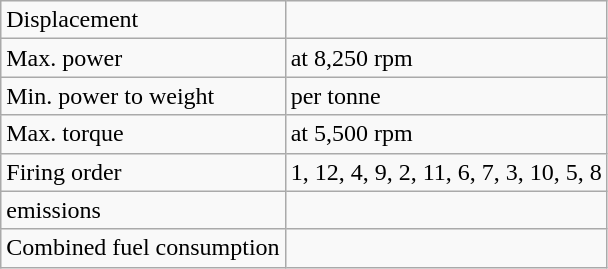<table class="wikitable">
<tr>
<td>Displacement</td>
<td></td>
</tr>
<tr>
<td>Max. power</td>
<td> at 8,250 rpm</td>
</tr>
<tr>
<td>Min. power to weight</td>
<td> per tonne</td>
</tr>
<tr>
<td>Max. torque</td>
<td> at 5,500 rpm</td>
</tr>
<tr>
<td>Firing order</td>
<td>1, 12, 4, 9, 2, 11, 6, 7, 3, 10, 5, 8</td>
</tr>
<tr>
<td> emissions</td>
<td></td>
</tr>
<tr>
<td>Combined fuel consumption</td>
<td></td>
</tr>
</table>
